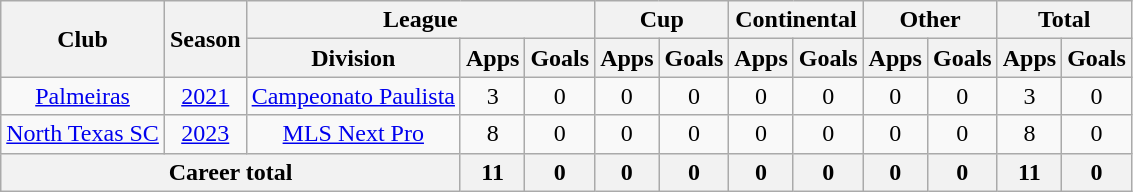<table class="wikitable" style="text-align: center">
<tr>
<th rowspan="2">Club</th>
<th rowspan="2">Season</th>
<th colspan="3">League</th>
<th colspan="2">Cup</th>
<th colspan="2">Continental</th>
<th colspan="2">Other</th>
<th colspan="2">Total</th>
</tr>
<tr>
<th>Division</th>
<th>Apps</th>
<th>Goals</th>
<th>Apps</th>
<th>Goals</th>
<th>Apps</th>
<th>Goals</th>
<th>Apps</th>
<th>Goals</th>
<th>Apps</th>
<th>Goals</th>
</tr>
<tr>
<td><a href='#'>Palmeiras</a></td>
<td><a href='#'>2021</a></td>
<td><a href='#'>Campeonato Paulista</a></td>
<td>3</td>
<td>0</td>
<td>0</td>
<td>0</td>
<td>0</td>
<td>0</td>
<td>0</td>
<td>0</td>
<td>3</td>
<td>0</td>
</tr>
<tr>
<td><a href='#'>North Texas SC</a></td>
<td><a href='#'>2023</a></td>
<td><a href='#'>MLS Next Pro</a></td>
<td>8</td>
<td>0</td>
<td>0</td>
<td>0</td>
<td>0</td>
<td>0</td>
<td>0</td>
<td>0</td>
<td>8</td>
<td>0</td>
</tr>
<tr>
<th colspan="3"><strong>Career total</strong></th>
<th>11</th>
<th>0</th>
<th>0</th>
<th>0</th>
<th>0</th>
<th>0</th>
<th>0</th>
<th>0</th>
<th>11</th>
<th>0</th>
</tr>
</table>
